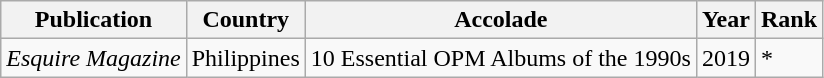<table class="wikitable">
<tr>
<th>Publication</th>
<th>Country</th>
<th>Accolade</th>
<th>Year</th>
<th>Rank</th>
</tr>
<tr>
<td><em>Esquire Magazine</em></td>
<td>Philippines</td>
<td>10 Essential OPM Albums of the 1990s </td>
<td>2019</td>
<td>*</td>
</tr>
</table>
